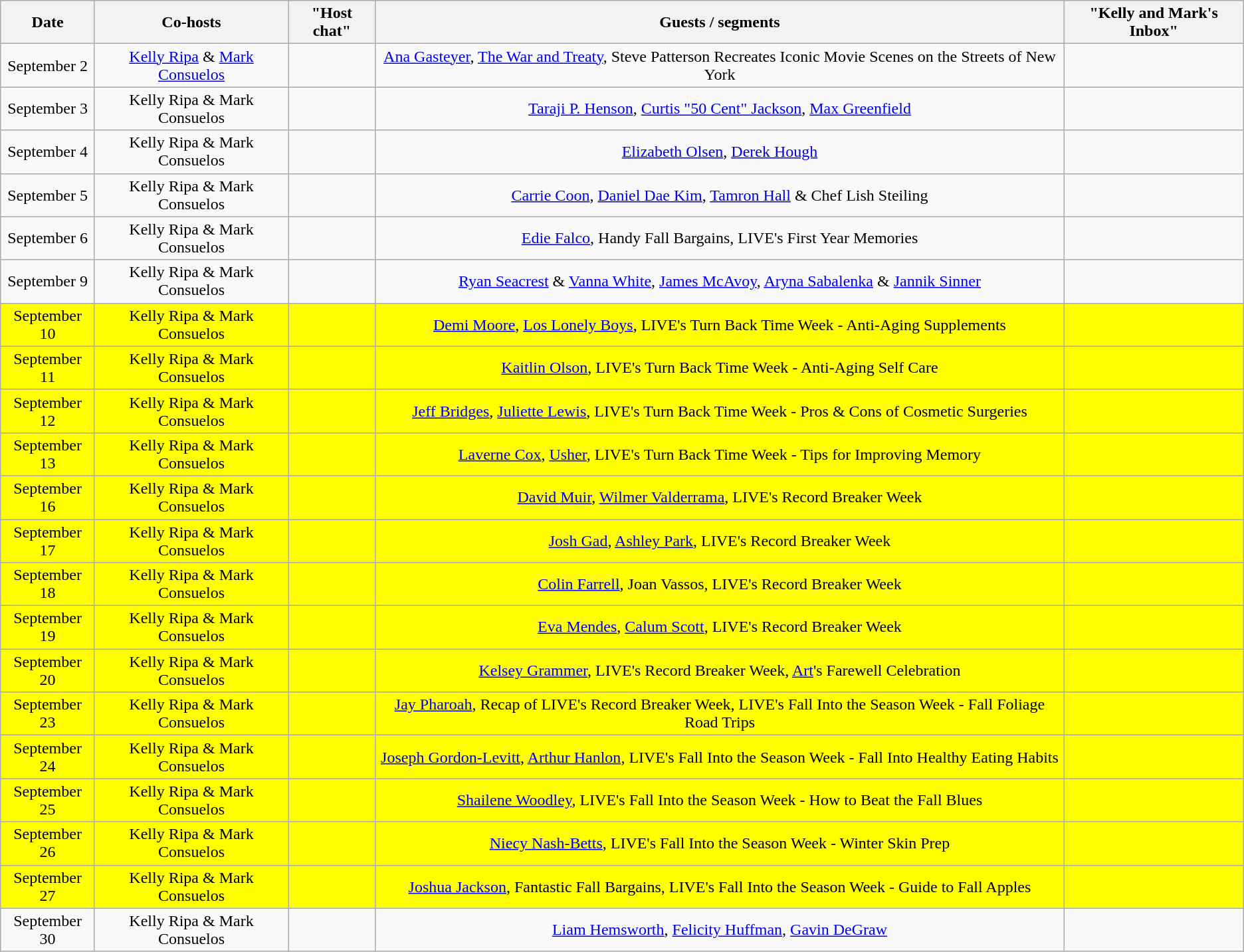<table class="wikitable sortable" style="text-align:center;">
<tr>
<th>Date</th>
<th>Co-hosts</th>
<th>"Host chat"</th>
<th>Guests / segments</th>
<th>"Kelly and Mark's Inbox"</th>
</tr>
<tr>
<td>September 2</td>
<td><a href='#'>Kelly Ripa</a> & <a href='#'>Mark Consuelos</a></td>
<td></td>
<td><a href='#'>Ana Gasteyer</a>, <a href='#'>The War and Treaty</a>, Steve Patterson Recreates Iconic Movie Scenes on the Streets of New York</td>
<td></td>
</tr>
<tr>
<td>September 3</td>
<td>Kelly Ripa & Mark Consuelos</td>
<td></td>
<td><a href='#'>Taraji P. Henson</a>, <a href='#'>Curtis "50 Cent" Jackson</a>, <a href='#'>Max Greenfield</a></td>
<td></td>
</tr>
<tr>
<td>September 4</td>
<td>Kelly Ripa & Mark Consuelos</td>
<td></td>
<td><a href='#'>Elizabeth Olsen</a>, <a href='#'>Derek Hough</a></td>
<td></td>
</tr>
<tr>
<td>September 5</td>
<td>Kelly Ripa & Mark Consuelos</td>
<td></td>
<td><a href='#'>Carrie Coon</a>, <a href='#'>Daniel Dae Kim</a>, <a href='#'>Tamron Hall</a> & Chef Lish Steiling</td>
<td></td>
</tr>
<tr>
<td>September 6</td>
<td>Kelly Ripa & Mark Consuelos</td>
<td></td>
<td><a href='#'>Edie Falco</a>, Handy Fall Bargains, LIVE's First Year Memories</td>
<td></td>
</tr>
<tr>
<td>September 9</td>
<td>Kelly Ripa & Mark Consuelos</td>
<td></td>
<td><a href='#'>Ryan Seacrest</a> & <a href='#'>Vanna White</a>, <a href='#'>James McAvoy</a>, <a href='#'>Aryna Sabalenka</a> & <a href='#'>Jannik Sinner</a></td>
<td></td>
</tr>
<tr style="background:yellow;">
<td>September 10</td>
<td>Kelly Ripa & Mark Consuelos</td>
<td></td>
<td><a href='#'>Demi Moore</a>, <a href='#'>Los Lonely Boys</a>, LIVE's Turn Back Time Week - Anti-Aging Supplements</td>
<td></td>
</tr>
<tr style="background:yellow;">
<td>September 11</td>
<td>Kelly Ripa & Mark Consuelos</td>
<td></td>
<td><a href='#'>Kaitlin Olson</a>, LIVE's Turn Back Time Week - Anti-Aging Self Care</td>
<td></td>
</tr>
<tr style="background:yellow;">
<td>September 12</td>
<td>Kelly Ripa & Mark Consuelos</td>
<td></td>
<td><a href='#'>Jeff Bridges</a>, <a href='#'>Juliette Lewis</a>, LIVE's Turn Back Time Week - Pros & Cons of Cosmetic Surgeries</td>
<td></td>
</tr>
<tr style="background:yellow;">
<td>September 13</td>
<td>Kelly Ripa & Mark Consuelos</td>
<td></td>
<td><a href='#'>Laverne Cox</a>, <a href='#'>Usher</a>, LIVE's Turn Back Time Week - Tips for Improving Memory</td>
<td></td>
</tr>
<tr style="background:yellow;">
<td>September 16</td>
<td>Kelly Ripa & Mark Consuelos</td>
<td></td>
<td><a href='#'>David Muir</a>, <a href='#'>Wilmer Valderrama</a>, LIVE's Record Breaker Week</td>
<td></td>
</tr>
<tr style="background:yellow;">
<td>September 17</td>
<td>Kelly Ripa & Mark Consuelos</td>
<td></td>
<td><a href='#'>Josh Gad</a>, <a href='#'>Ashley Park</a>, LIVE's Record Breaker Week</td>
<td></td>
</tr>
<tr style="background:yellow;">
<td>September 18</td>
<td>Kelly Ripa & Mark Consuelos</td>
<td></td>
<td><a href='#'>Colin Farrell</a>, Joan Vassos, LIVE's Record Breaker Week</td>
<td></td>
</tr>
<tr style="background:yellow;">
<td>September 19</td>
<td>Kelly Ripa & Mark Consuelos</td>
<td></td>
<td><a href='#'>Eva Mendes</a>, <a href='#'>Calum Scott</a>, LIVE's Record Breaker Week</td>
<td></td>
</tr>
<tr style="background:yellow;">
<td>September 20</td>
<td>Kelly Ripa & Mark Consuelos</td>
<td></td>
<td><a href='#'>Kelsey Grammer</a>, LIVE's Record Breaker Week, <a href='#'>Art</a>'s Farewell Celebration</td>
<td></td>
</tr>
<tr style="background:yellow;">
<td>September 23</td>
<td>Kelly Ripa & Mark Consuelos</td>
<td></td>
<td><a href='#'>Jay Pharoah</a>, Recap of LIVE's Record Breaker Week, LIVE's Fall Into the Season Week - Fall Foliage Road Trips</td>
<td></td>
</tr>
<tr style="background:yellow;">
<td>September 24</td>
<td>Kelly Ripa & Mark Consuelos</td>
<td></td>
<td><a href='#'>Joseph Gordon-Levitt</a>, <a href='#'>Arthur Hanlon</a>, LIVE's Fall Into the Season Week - Fall Into Healthy Eating Habits</td>
<td></td>
</tr>
<tr style="background:yellow;">
<td>September 25</td>
<td>Kelly Ripa & Mark Consuelos</td>
<td></td>
<td><a href='#'>Shailene Woodley</a>, LIVE's Fall Into the Season Week - How to Beat the Fall Blues</td>
<td></td>
</tr>
<tr style="background:yellow;">
<td>September 26</td>
<td>Kelly Ripa & Mark Consuelos</td>
<td></td>
<td><a href='#'>Niecy Nash-Betts</a>, LIVE's Fall Into the Season Week - Winter Skin Prep</td>
<td></td>
</tr>
<tr style="background:yellow;">
<td>September 27</td>
<td>Kelly Ripa & Mark Consuelos</td>
<td></td>
<td><a href='#'>Joshua Jackson</a>, Fantastic Fall Bargains, LIVE's Fall Into the Season Week - Guide to Fall Apples</td>
<td></td>
</tr>
<tr>
<td>September 30</td>
<td>Kelly Ripa & Mark Consuelos</td>
<td></td>
<td><a href='#'>Liam Hemsworth</a>, <a href='#'>Felicity Huffman</a>, <a href='#'>Gavin DeGraw</a></td>
<td></td>
</tr>
</table>
